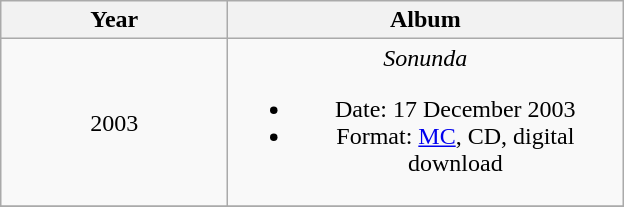<table class="wikitable plainrowheaders" style="text-align:center;">
<tr>
<th scope="col" style="width:9em;">Year</th>
<th scope="col" style="width:16em;">Album</th>
</tr>
<tr>
<td>2003</td>
<td><em>Sonunda</em><br><ul><li>Date: 17 December 2003</li><li>Format: <a href='#'>MC</a>, CD, digital download</li></ul></td>
</tr>
<tr>
</tr>
</table>
